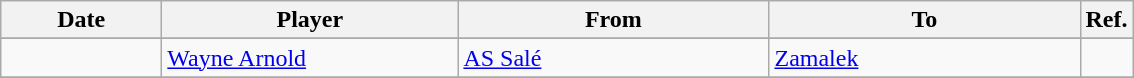<table class="wikitable sortable">
<tr>
<th width=100>Date</th>
<th width=190>Player</th>
<th style="width:200px;">From</th>
<th style="width:200px;">To</th>
<th>Ref.</th>
</tr>
<tr>
</tr>
<tr>
<td></td>
<td> <a href='#'>Wayne Arnold</a></td>
<td> <a href='#'>AS Salé</a></td>
<td> <a href='#'>Zamalek</a></td>
<td></td>
</tr>
<tr>
</tr>
</table>
